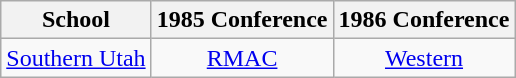<table class="wikitable sortable">
<tr>
<th>School</th>
<th>1985 Conference</th>
<th>1986 Conference</th>
</tr>
<tr style="text-align:center;">
<td><a href='#'>Southern Utah</a></td>
<td><a href='#'>RMAC</a></td>
<td><a href='#'>Western</a></td>
</tr>
</table>
